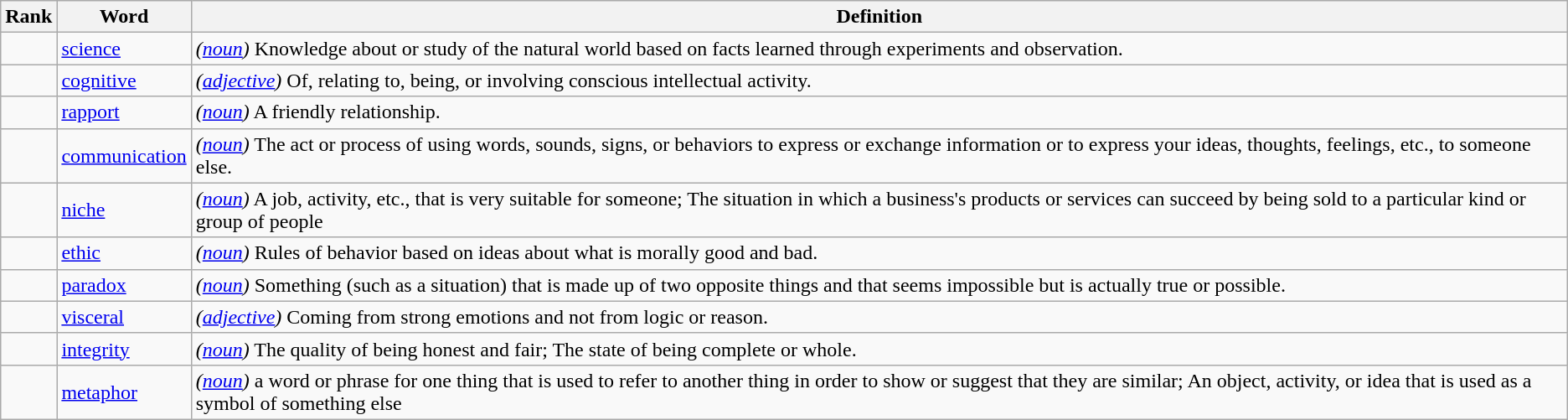<table class="wikitable">
<tr>
<th>Rank</th>
<th>Word</th>
<th>Definition</th>
</tr>
<tr>
<td></td>
<td><a href='#'>science</a></td>
<td><em>(<a href='#'>noun</a>)</em> Knowledge about or study of the natural world based on facts learned through experiments and observation.</td>
</tr>
<tr>
<td></td>
<td><a href='#'>cognitive</a></td>
<td><em>(<a href='#'>adjective</a>)</em> Of, relating to, being, or involving conscious intellectual activity.</td>
</tr>
<tr>
<td></td>
<td><a href='#'>rapport</a></td>
<td><em>(<a href='#'>noun</a>)</em> A friendly relationship.</td>
</tr>
<tr>
<td></td>
<td><a href='#'>communication</a></td>
<td><em>(<a href='#'>noun</a>)</em> The act or process of using words, sounds, signs, or behaviors to express or exchange information or to express your ideas, thoughts, feelings, etc., to someone else.</td>
</tr>
<tr>
<td></td>
<td><a href='#'>niche</a></td>
<td><em>(<a href='#'>noun</a>)</em> A job, activity, etc., that is very suitable for someone; The situation in which a business's products or services can succeed by being sold to a particular kind or group of people</td>
</tr>
<tr>
<td></td>
<td><a href='#'>ethic</a></td>
<td><em>(<a href='#'>noun</a>)</em> Rules of behavior based on ideas about what is morally good and bad.</td>
</tr>
<tr>
<td></td>
<td><a href='#'>paradox</a></td>
<td><em>(<a href='#'>noun</a>)</em> Something (such as a situation) that is made up of two opposite things and that seems impossible but is actually true or possible.</td>
</tr>
<tr>
<td></td>
<td><a href='#'>visceral</a></td>
<td><em>(<a href='#'>adjective</a>)</em> Coming from strong emotions and not from logic or reason.</td>
</tr>
<tr>
<td></td>
<td><a href='#'>integrity</a></td>
<td><em>(<a href='#'>noun</a>)</em> The quality of being honest and fair; The state of being complete or whole.</td>
</tr>
<tr>
<td></td>
<td><a href='#'>metaphor</a></td>
<td><em>(<a href='#'>noun</a>)</em> a word or phrase for one thing that is used to refer to another thing in order to show or suggest that they are similar; An object, activity, or idea that is used as a symbol of something else</td>
</tr>
</table>
